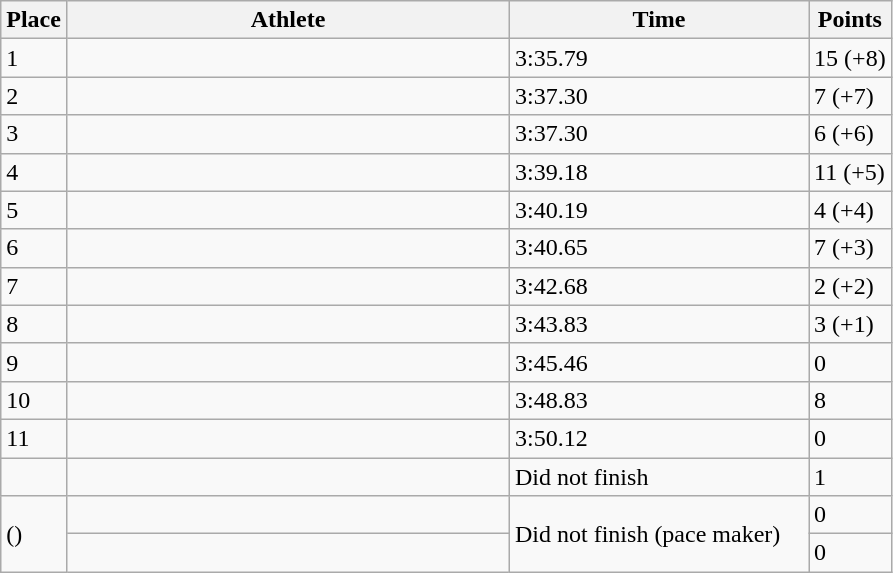<table class="wikitable sortable">
<tr>
<th>Place</th>
<th style="width:18em">Athlete</th>
<th style="width:12em">Time</th>
<th>Points</th>
</tr>
<tr>
<td>1</td>
<td></td>
<td>3:35.79</td>
<td>15 (+8)</td>
</tr>
<tr>
<td>2</td>
<td></td>
<td>3:37.30</td>
<td>7 (+7)</td>
</tr>
<tr>
<td>3</td>
<td></td>
<td>3:37.30</td>
<td>6 (+6)</td>
</tr>
<tr>
<td>4</td>
<td></td>
<td>3:39.18</td>
<td>11 (+5)</td>
</tr>
<tr>
<td>5</td>
<td></td>
<td>3:40.19</td>
<td>4 (+4)</td>
</tr>
<tr>
<td>6</td>
<td></td>
<td>3:40.65</td>
<td>7 (+3)</td>
</tr>
<tr>
<td>7</td>
<td></td>
<td>3:42.68</td>
<td>2 (+2)</td>
</tr>
<tr>
<td>8</td>
<td></td>
<td>3:43.83</td>
<td>3 (+1)</td>
</tr>
<tr>
<td>9</td>
<td></td>
<td>3:45.46</td>
<td>0</td>
</tr>
<tr>
<td>10</td>
<td></td>
<td>3:48.83</td>
<td>8</td>
</tr>
<tr>
<td>11</td>
<td></td>
<td>3:50.12</td>
<td>0</td>
</tr>
<tr>
<td data-sort-value=12></td>
<td></td>
<td>Did not finish</td>
<td>1</td>
</tr>
<tr>
<td data-sort-value=13 rowspan=2> ()</td>
<td></td>
<td rowspan=2>Did not finish (pace maker)</td>
<td>0</td>
</tr>
<tr>
<td></td>
<td>0</td>
</tr>
</table>
